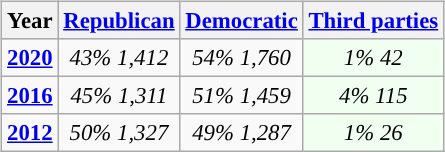<table class="wikitable" style="float:right; font-size:95%;">
<tr bgcolor=lightgrey>
<th>Year</th>
<th><a href='#'>Republican</a></th>
<th><a href='#'>Democratic</a></th>
<th><a href='#'>Third parties</a></th>
</tr>
<tr>
<td style="text-align:center; "><strong><a href='#'>2020</a></strong></td>
<td style="text-align:center; "><em>43%</em> <em>1,412</em></td>
<td style="text-align:center; "><em>54%</em> <em>1,760</em></td>
<td style="text-align:center; background:honeyDew;"><em>1%</em> <em>42</em></td>
</tr>
<tr>
<td style="text-align:center; "><strong><a href='#'>2016</a></strong></td>
<td style="text-align:center; "><em>45%</em> <em>1,311</em></td>
<td style="text-align:center; "><em>51%</em> <em>1,459</em></td>
<td style="text-align:center; background:honeyDew;"><em>4%</em> <em>115</em></td>
</tr>
<tr>
<td style="text-align:center; "><strong><a href='#'>2012</a></strong></td>
<td style="text-align:center; "><em>50%</em> <em>1,327</em></td>
<td style="text-align:center; "><em>49%</em> <em>1,287</em></td>
<td style="text-align:center; background:honeyDew;"><em>1%</em> <em>26</em></td>
</tr>
</table>
